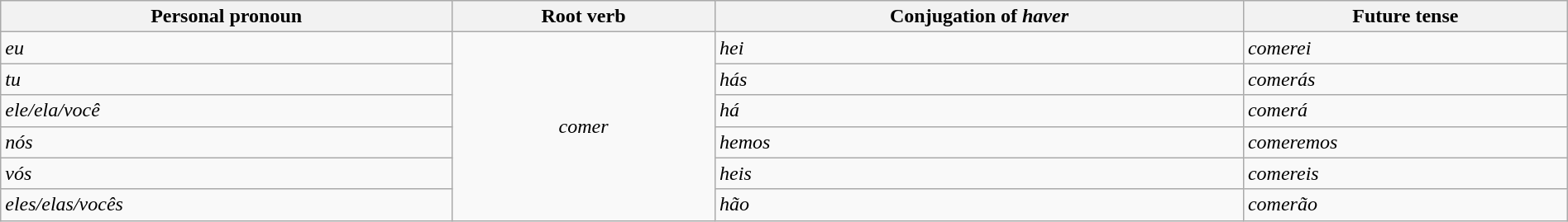<table class="wikitable" width="100%">
<tr>
<th>Personal pronoun</th>
<th>Root verb</th>
<th>Conjugation of <em>haver</em></th>
<th>Future tense</th>
</tr>
<tr>
<td><em>eu</em></td>
<td rowspan="6" style="text-align: center;"><em>comer</em></td>
<td><em>hei</em></td>
<td><em>comerei</em></td>
</tr>
<tr>
<td><em>tu</em></td>
<td><em>hás</em></td>
<td><em>comerás</em></td>
</tr>
<tr>
<td><em>ele/ela/você</em></td>
<td><em>há</em></td>
<td><em>comerá</em></td>
</tr>
<tr>
<td><em>nós</em></td>
<td><em>hemos</em></td>
<td><em>comeremos</em></td>
</tr>
<tr>
<td><em>vós</em></td>
<td><em>heis</em></td>
<td><em>comereis</em></td>
</tr>
<tr>
<td><em>eles/elas/vocês</em></td>
<td><em>hão</em></td>
<td><em>comerão</em></td>
</tr>
</table>
